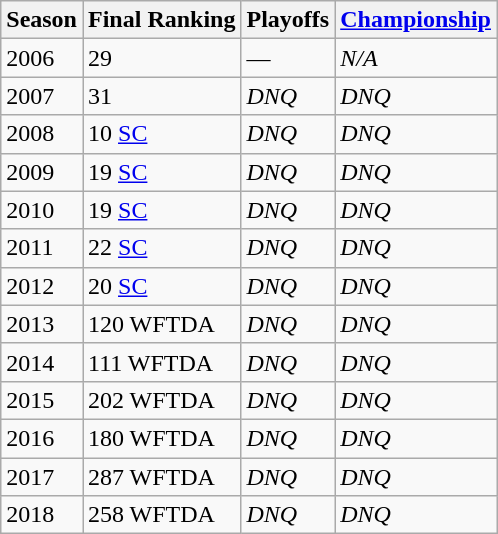<table class="wikitable sortable">
<tr>
<th>Season</th>
<th>Final Ranking</th>
<th>Playoffs</th>
<th><a href='#'>Championship</a></th>
</tr>
<tr>
<td>2006</td>
<td>29</td>
<td>—</td>
<td><em>N/A</em></td>
</tr>
<tr>
<td>2007</td>
<td>31</td>
<td><em>DNQ</em></td>
<td><em>DNQ</em></td>
</tr>
<tr>
<td>2008</td>
<td>10 <a href='#'>SC</a></td>
<td><em>DNQ</em></td>
<td><em>DNQ</em></td>
</tr>
<tr>
<td>2009</td>
<td>19 <a href='#'>SC</a></td>
<td><em>DNQ</em></td>
<td><em>DNQ</em></td>
</tr>
<tr>
<td>2010</td>
<td>19 <a href='#'>SC</a></td>
<td><em>DNQ</em></td>
<td><em>DNQ</em></td>
</tr>
<tr>
<td>2011</td>
<td>22 <a href='#'>SC</a></td>
<td><em>DNQ</em></td>
<td><em>DNQ</em></td>
</tr>
<tr>
<td>2012</td>
<td>20 <a href='#'>SC</a></td>
<td><em>DNQ</em></td>
<td><em>DNQ</em></td>
</tr>
<tr>
<td>2013</td>
<td>120 WFTDA</td>
<td><em>DNQ</em></td>
<td><em>DNQ</em></td>
</tr>
<tr>
<td>2014</td>
<td>111 WFTDA</td>
<td><em>DNQ</em></td>
<td><em>DNQ</em></td>
</tr>
<tr>
<td>2015</td>
<td>202 WFTDA</td>
<td><em>DNQ</em></td>
<td><em>DNQ</em></td>
</tr>
<tr>
<td>2016</td>
<td>180 WFTDA</td>
<td><em>DNQ</em></td>
<td><em>DNQ</em></td>
</tr>
<tr>
<td>2017</td>
<td>287 WFTDA</td>
<td><em>DNQ</em></td>
<td><em>DNQ</em></td>
</tr>
<tr>
<td>2018</td>
<td>258 WFTDA</td>
<td><em>DNQ</em></td>
<td><em>DNQ</em></td>
</tr>
</table>
